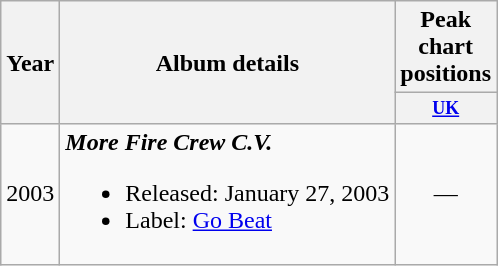<table class="wikitable" style=text-align:center;>
<tr>
<th rowspan="2">Year</th>
<th rowspan="2">Album details</th>
<th>Peak chart positions</th>
</tr>
<tr>
<th style="width:3em;font-size:75%"><a href='#'>UK</a></th>
</tr>
<tr>
<td>2003</td>
<td align="left"><strong><em>More Fire Crew C.V.</em></strong><br><ul><li>Released: January 27, 2003</li><li>Label: <a href='#'>Go Beat</a></li></ul></td>
<td>—</td>
</tr>
</table>
